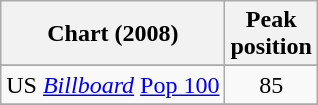<table class="wikitable sortable">
<tr>
<th align="left">Chart (2008)</th>
<th align="center">Peak<br>position</th>
</tr>
<tr>
</tr>
<tr>
</tr>
<tr>
<td>US <em><a href='#'>Billboard</a></em> <a href='#'>Pop 100</a></td>
<td align="center">85</td>
</tr>
<tr>
</tr>
</table>
